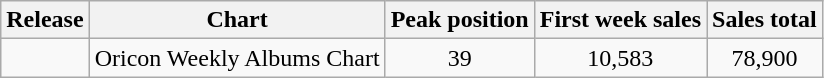<table class="wikitable">
<tr>
<th>Release</th>
<th>Chart</th>
<th>Peak position</th>
<th>First week sales</th>
<th>Sales total</th>
</tr>
<tr>
<td></td>
<td>Oricon Weekly Albums Chart</td>
<td align="center">39</td>
<td align="center">10,583</td>
<td align="center">78,900</td>
</tr>
</table>
